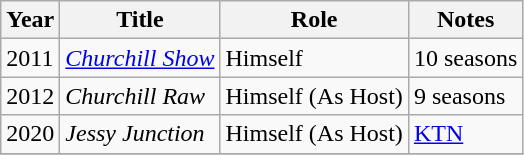<table class="wikitable sortable">
<tr>
<th>Year</th>
<th>Title</th>
<th>Role</th>
<th class="unsortable">Notes</th>
</tr>
<tr>
<td>2011</td>
<td><em><a href='#'>Churchill Show</a></em></td>
<td>Himself</td>
<td>10 seasons</td>
</tr>
<tr>
<td>2012</td>
<td><em>Churchill Raw</em></td>
<td>Himself (As Host)</td>
<td>9 seasons</td>
</tr>
<tr>
<td>2020</td>
<td><em>Jessy Junction</em></td>
<td>Himself (As Host)</td>
<td><a href='#'>KTN</a></td>
</tr>
<tr>
</tr>
</table>
